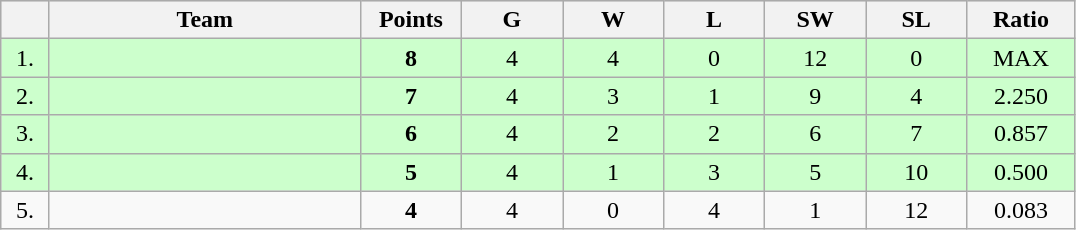<table class=wikitable style="text-align:center">
<tr style="background: #DCDCDC">
<th width="25"></th>
<th width="200">Team</th>
<th width="60">Points</th>
<th width="60">G</th>
<th width="60">W</th>
<th width="60">L</th>
<th width="60">SW</th>
<th width="60">SL</th>
<th width="65">Ratio</th>
</tr>
<tr style="background: #CCFFCC">
<td>1.</td>
<td align=left></td>
<td><strong>8</strong></td>
<td>4</td>
<td>4</td>
<td>0</td>
<td>12</td>
<td>0</td>
<td>MAX</td>
</tr>
<tr style="background: #CCFFCC">
<td>2.</td>
<td align=left></td>
<td><strong>7</strong></td>
<td>4</td>
<td>3</td>
<td>1</td>
<td>9</td>
<td>4</td>
<td>2.250</td>
</tr>
<tr style="background: #CCFFCC">
<td>3.</td>
<td align=left></td>
<td><strong>6</strong></td>
<td>4</td>
<td>2</td>
<td>2</td>
<td>6</td>
<td>7</td>
<td>0.857</td>
</tr>
<tr style="background: #CCFFCC">
<td>4.</td>
<td align=left></td>
<td><strong>5</strong></td>
<td>4</td>
<td>1</td>
<td>3</td>
<td>5</td>
<td>10</td>
<td>0.500</td>
</tr>
<tr>
<td>5.</td>
<td align=left></td>
<td><strong>4</strong></td>
<td>4</td>
<td>0</td>
<td>4</td>
<td>1</td>
<td>12</td>
<td>0.083</td>
</tr>
</table>
